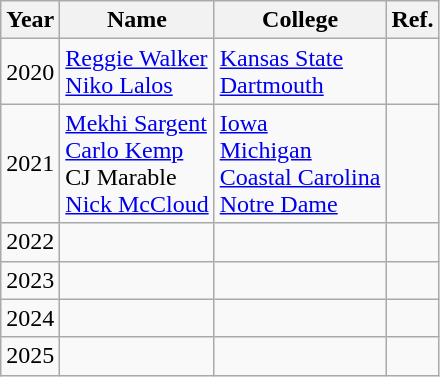<table class="wikitable">
<tr>
<th>Year</th>
<th>Name</th>
<th>College</th>
<th>Ref.</th>
</tr>
<tr>
<td>2020</td>
<td><a href='#'>Reggie Walker</a><br><a href='#'>Niko Lalos</a></td>
<td><a href='#'>Kansas State</a><br><a href='#'>Dartmouth</a></td>
<td></td>
</tr>
<tr>
<td>2021</td>
<td><a href='#'>Mekhi Sargent</a><br><a href='#'>Carlo Kemp</a><br>CJ Marable<br><a href='#'>Nick McCloud</a></td>
<td><a href='#'>Iowa</a><br><a href='#'>Michigan</a><br><a href='#'>Coastal Carolina</a><br><a href='#'>Notre Dame</a></td>
<td></td>
</tr>
<tr>
<td>2022</td>
<td></td>
<td></td>
<td></td>
</tr>
<tr>
<td>2023</td>
<td></td>
<td></td>
<td></td>
</tr>
<tr>
<td>2024</td>
<td></td>
<td></td>
<td></td>
</tr>
<tr>
<td>2025</td>
<td></td>
<td></td>
</tr>
</table>
